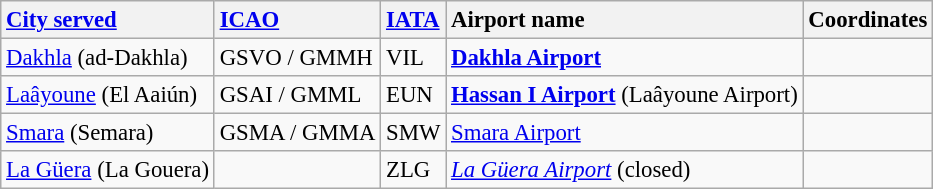<table class="wikitable sortable" style="font-size:95%">
<tr valign=baseline>
<th style="text-align:left; white-space:nowrap;"><a href='#'>City served</a></th>
<th style="text-align:left; white-space:nowrap;"><a href='#'>ICAO</a></th>
<th style="text-align:left; white-space:nowrap;"><a href='#'>IATA</a></th>
<th style="text-align:left; white-space:nowrap;">Airport name</th>
<th style="text-align:left; white-space:nowrap;">Coordinates</th>
</tr>
<tr valign=top>
<td><a href='#'>Dakhla</a> (ad-Dakhla)</td>
<td>GSVO / GMMH</td>
<td>VIL</td>
<td><strong><a href='#'>Dakhla Airport</a></strong></td>
<td><small></small></td>
</tr>
<tr valign=top>
<td><a href='#'>Laâyoune</a> (El Aaiún)</td>
<td>GSAI / GMML</td>
<td>EUN</td>
<td><strong><a href='#'>Hassan I Airport</a></strong> (Laâyoune Airport)</td>
<td><small></small></td>
</tr>
<tr valign=top>
<td><a href='#'>Smara</a> (Semara)</td>
<td>GSMA / GMMA</td>
<td>SMW</td>
<td><a href='#'>Smara Airport</a></td>
<td><small></small></td>
</tr>
<tr valign=top>
<td><a href='#'>La Güera</a> (La Gouera)</td>
<td></td>
<td>ZLG</td>
<td><em><a href='#'>La Güera Airport</a></em> (closed)</td>
<td><small></small></td>
</tr>
</table>
